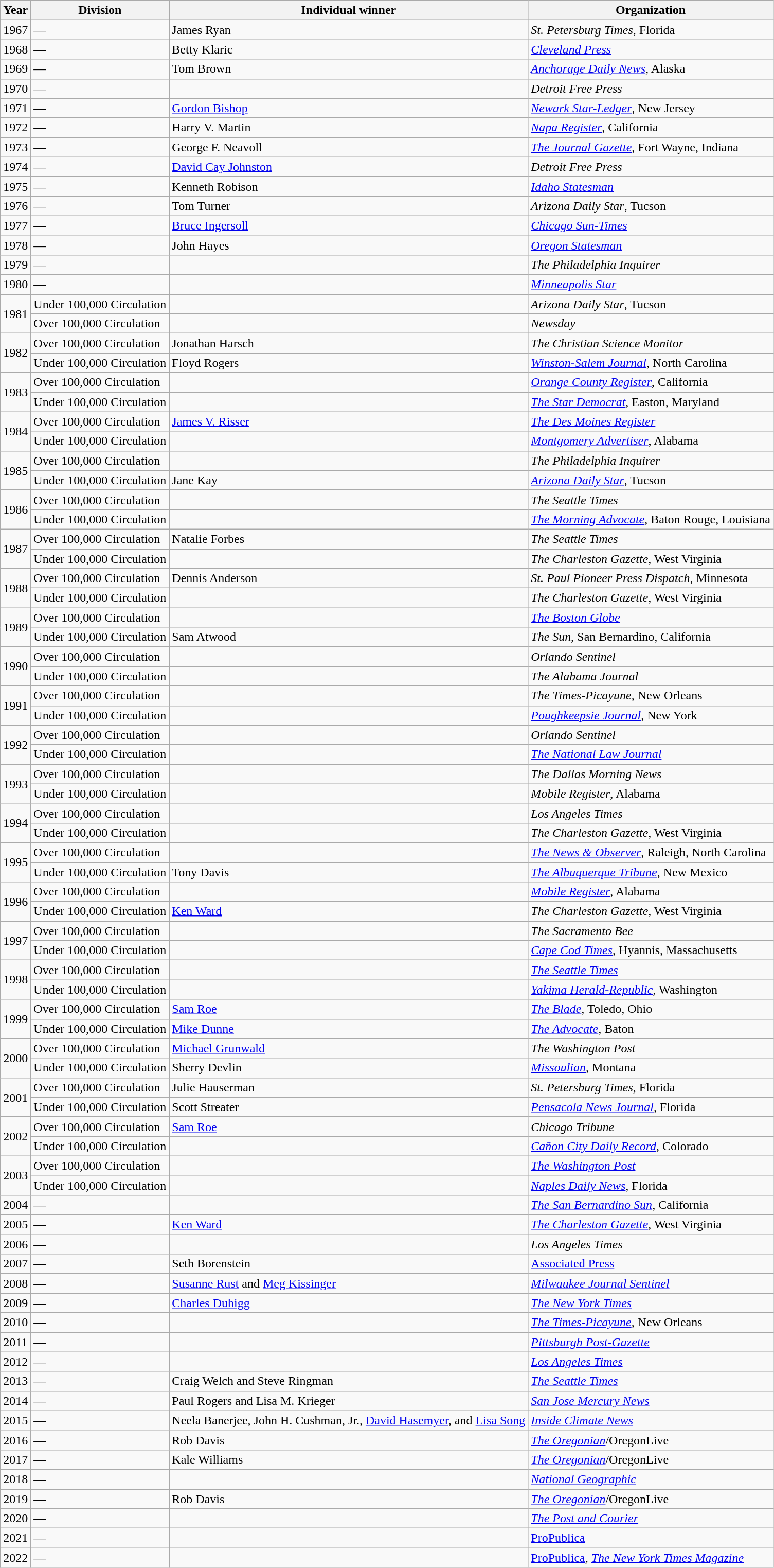<table class="wikitable sortable">
<tr>
<th>Year</th>
<th>Division</th>
<th>Individual winner</th>
<th>Organization</th>
</tr>
<tr>
<td>1967</td>
<td>—</td>
<td>James Ryan</td>
<td><em>St. Petersburg Times</em>, Florida</td>
</tr>
<tr>
<td>1968</td>
<td>—</td>
<td>Betty Klaric</td>
<td><em><a href='#'>Cleveland Press</a></em></td>
</tr>
<tr>
<td>1969</td>
<td>—</td>
<td>Tom Brown</td>
<td><em><a href='#'>Anchorage Daily News</a></em>, Alaska</td>
</tr>
<tr>
<td>1970</td>
<td>—</td>
<td></td>
<td><em>Detroit Free Press</em></td>
</tr>
<tr>
<td>1971</td>
<td>—</td>
<td><a href='#'>Gordon Bishop</a></td>
<td><em><a href='#'>Newark Star-Ledger</a></em>, New Jersey</td>
</tr>
<tr>
<td>1972</td>
<td>—</td>
<td>Harry V. Martin</td>
<td><em><a href='#'>Napa Register</a></em>, California</td>
</tr>
<tr>
<td>1973</td>
<td>—</td>
<td>George F. Neavoll</td>
<td><em><a href='#'>The Journal Gazette</a></em>, Fort Wayne, Indiana</td>
</tr>
<tr>
<td>1974</td>
<td>—</td>
<td><a href='#'>David Cay Johnston</a></td>
<td><em>Detroit Free Press</em></td>
</tr>
<tr>
<td>1975</td>
<td>—</td>
<td>Kenneth Robison</td>
<td><em><a href='#'>Idaho Statesman</a></em></td>
</tr>
<tr>
<td>1976</td>
<td>—</td>
<td>Tom Turner</td>
<td><em>Arizona Daily Star</em>, Tucson</td>
</tr>
<tr>
<td>1977</td>
<td>—</td>
<td><a href='#'>Bruce Ingersoll</a></td>
<td><em><a href='#'>Chicago Sun-Times</a></em></td>
</tr>
<tr>
<td>1978</td>
<td>—</td>
<td>John Hayes</td>
<td><em><a href='#'>Oregon Statesman</a></em></td>
</tr>
<tr>
<td>1979</td>
<td>—</td>
<td></td>
<td><em>The Philadelphia Inquirer</em></td>
</tr>
<tr>
<td>1980</td>
<td>—</td>
<td></td>
<td><em><a href='#'>Minneapolis Star</a></em></td>
</tr>
<tr>
<td rowspan=2>1981</td>
<td>Under 100,000 Circulation</td>
<td></td>
<td><em>Arizona Daily Star</em>, Tucson</td>
</tr>
<tr>
<td>Over 100,000 Circulation</td>
<td></td>
<td><em>Newsday</em></td>
</tr>
<tr>
<td rowspan=2>1982</td>
<td>Over 100,000 Circulation</td>
<td>Jonathan Harsch</td>
<td><em>The Christian Science Monitor</em></td>
</tr>
<tr>
<td>Under 100,000 Circulation</td>
<td>Floyd Rogers</td>
<td><em><a href='#'>Winston-Salem Journal</a></em>, North Carolina</td>
</tr>
<tr>
<td rowspan=2>1983</td>
<td>Over 100,000 Circulation</td>
<td></td>
<td><em><a href='#'>Orange County Register</a></em>, California</td>
</tr>
<tr>
<td>Under 100,000 Circulation</td>
<td></td>
<td><em><a href='#'>The Star Democrat</a></em>, Easton, Maryland</td>
</tr>
<tr>
<td rowspan=2>1984</td>
<td>Over 100,000 Circulation</td>
<td><a href='#'>James V. Risser</a></td>
<td><em><a href='#'>The Des Moines Register</a></em></td>
</tr>
<tr>
<td>Under 100,000 Circulation</td>
<td></td>
<td><em><a href='#'>Montgomery Advertiser</a></em>, Alabama</td>
</tr>
<tr>
<td rowspan=2>1985</td>
<td>Over 100,000 Circulation</td>
<td></td>
<td><em>The Philadelphia Inquirer</em></td>
</tr>
<tr>
<td>Under 100,000 Circulation</td>
<td>Jane Kay</td>
<td><em><a href='#'>Arizona Daily Star</a></em>, Tucson</td>
</tr>
<tr>
<td rowspan=2>1986</td>
<td>Over 100,000 Circulation</td>
<td></td>
<td><em>The Seattle Times</em></td>
</tr>
<tr>
<td>Under 100,000 Circulation</td>
<td></td>
<td><em><a href='#'>The Morning Advocate</a></em>, Baton Rouge, Louisiana</td>
</tr>
<tr>
<td rowspan=2>1987</td>
<td>Over 100,000 Circulation</td>
<td>Natalie Forbes</td>
<td><em>The Seattle Times</em></td>
</tr>
<tr>
<td>Under 100,000 Circulation</td>
<td></td>
<td><em>The Charleston Gazette</em>, West Virginia</td>
</tr>
<tr>
<td rowspan=2>1988</td>
<td>Over 100,000 Circulation</td>
<td>Dennis Anderson</td>
<td><em>St. Paul Pioneer Press Dispatch</em>, Minnesota</td>
</tr>
<tr>
<td>Under 100,000 Circulation</td>
<td></td>
<td><em>The Charleston Gazette</em>, West Virginia</td>
</tr>
<tr>
<td rowspan=2>1989</td>
<td>Over 100,000 Circulation</td>
<td></td>
<td><em><a href='#'>The Boston Globe</a></em></td>
</tr>
<tr>
<td>Under 100,000 Circulation</td>
<td>Sam Atwood</td>
<td><em>The Sun</em>, San Bernardino, California</td>
</tr>
<tr>
<td rowspan=2>1990</td>
<td>Over 100,000 Circulation</td>
<td></td>
<td><em>Orlando Sentinel</em></td>
</tr>
<tr>
<td>Under 100,000 Circulation</td>
<td></td>
<td><em>The Alabama Journal</em></td>
</tr>
<tr>
<td rowspan=2>1991</td>
<td>Over 100,000 Circulation</td>
<td></td>
<td><em>The Times-Picayune</em>, New Orleans</td>
</tr>
<tr>
<td>Under 100,000 Circulation</td>
<td></td>
<td><em><a href='#'>Poughkeepsie Journal</a></em>, New York</td>
</tr>
<tr>
<td rowspan=2>1992</td>
<td>Over 100,000 Circulation</td>
<td></td>
<td><em>Orlando Sentinel</em></td>
</tr>
<tr>
<td>Under 100,000 Circulation</td>
<td></td>
<td><em><a href='#'>The National Law Journal</a></em></td>
</tr>
<tr>
<td rowspan=2>1993</td>
<td>Over 100,000 Circulation</td>
<td></td>
<td><em>The Dallas Morning News</em></td>
</tr>
<tr>
<td>Under 100,000 Circulation</td>
<td></td>
<td><em>Mobile Register</em>, Alabama</td>
</tr>
<tr>
<td rowspan=2>1994</td>
<td>Over 100,000 Circulation</td>
<td></td>
<td><em>Los Angeles Times</em></td>
</tr>
<tr>
<td>Under 100,000 Circulation</td>
<td></td>
<td><em>The Charleston Gazette</em>, West Virginia</td>
</tr>
<tr>
<td rowspan=2>1995</td>
<td>Over 100,000 Circulation</td>
<td></td>
<td><em><a href='#'>The News & Observer</a></em>, Raleigh, North Carolina</td>
</tr>
<tr>
<td>Under 100,000 Circulation</td>
<td>Tony Davis</td>
<td><em><a href='#'>The Albuquerque Tribune</a></em>, New Mexico</td>
</tr>
<tr>
<td rowspan=2>1996</td>
<td>Over 100,000 Circulation</td>
<td></td>
<td><em><a href='#'>Mobile Register</a></em>, Alabama</td>
</tr>
<tr>
<td>Under 100,000 Circulation</td>
<td><a href='#'>Ken Ward</a></td>
<td><em>The Charleston Gazette</em>, West Virginia</td>
</tr>
<tr>
<td rowspan=2>1997</td>
<td>Over 100,000 Circulation</td>
<td></td>
<td><em>The Sacramento Bee</em></td>
</tr>
<tr>
<td>Under 100,000 Circulation</td>
<td></td>
<td><em><a href='#'>Cape Cod Times</a></em>, Hyannis, Massachusetts</td>
</tr>
<tr>
<td rowspan=2>1998</td>
<td>Over 100,000 Circulation</td>
<td></td>
<td><em><a href='#'>The Seattle Times</a></em></td>
</tr>
<tr>
<td>Under 100,000 Circulation</td>
<td></td>
<td><em><a href='#'>Yakima Herald-Republic</a></em>, Washington</td>
</tr>
<tr>
<td rowspan=2>1999</td>
<td>Over 100,000 Circulation</td>
<td><a href='#'>Sam Roe</a></td>
<td><em><a href='#'>The Blade</a></em>, Toledo, Ohio</td>
</tr>
<tr>
<td>Under 100,000 Circulation</td>
<td><a href='#'>Mike Dunne</a></td>
<td><em><a href='#'>The Advocate</a></em>, Baton</td>
</tr>
<tr>
<td rowspan=2>2000</td>
<td>Over 100,000 Circulation</td>
<td><a href='#'>Michael Grunwald</a></td>
<td><em>The Washington Post</em></td>
</tr>
<tr>
<td>Under 100,000 Circulation</td>
<td>Sherry Devlin</td>
<td><em><a href='#'>Missoulian</a></em>, Montana</td>
</tr>
<tr>
<td rowspan=2>2001</td>
<td>Over 100,000 Circulation</td>
<td>Julie Hauserman</td>
<td><em>St. Petersburg Times</em>, Florida</td>
</tr>
<tr>
<td>Under 100,000 Circulation</td>
<td>Scott Streater</td>
<td><em><a href='#'>Pensacola News Journal</a></em>, Florida</td>
</tr>
<tr>
<td rowspan=2>2002</td>
<td>Over 100,000 Circulation</td>
<td><a href='#'>Sam Roe</a></td>
<td><em>Chicago Tribune</em></td>
</tr>
<tr>
<td>Under 100,000 Circulation</td>
<td></td>
<td><em><a href='#'>Cañon City Daily Record</a></em>, Colorado</td>
</tr>
<tr>
<td rowspan=2>2003</td>
<td>Over 100,000 Circulation</td>
<td></td>
<td><em><a href='#'>The Washington Post</a></em></td>
</tr>
<tr>
<td>Under 100,000 Circulation</td>
<td></td>
<td><em><a href='#'>Naples Daily News</a></em>, Florida</td>
</tr>
<tr>
<td>2004</td>
<td>—</td>
<td></td>
<td><em><a href='#'>The San Bernardino Sun</a></em>, California</td>
</tr>
<tr>
<td>2005</td>
<td>—</td>
<td><a href='#'>Ken Ward</a></td>
<td><em><a href='#'>The Charleston Gazette</a></em>, West Virginia</td>
</tr>
<tr>
<td>2006</td>
<td>—</td>
<td></td>
<td><em>Los Angeles Times</em></td>
</tr>
<tr>
<td>2007</td>
<td>—</td>
<td>Seth Borenstein</td>
<td><a href='#'>Associated Press</a></td>
</tr>
<tr>
<td>2008</td>
<td>—</td>
<td><a href='#'>Susanne Rust</a> and <a href='#'>Meg Kissinger</a></td>
<td><em><a href='#'>Milwaukee Journal Sentinel</a></em></td>
</tr>
<tr>
<td>2009</td>
<td>—</td>
<td><a href='#'>Charles Duhigg</a></td>
<td><em><a href='#'>The New York Times</a></em></td>
</tr>
<tr>
<td>2010</td>
<td>—</td>
<td></td>
<td><em><a href='#'>The Times-Picayune</a></em>, New Orleans</td>
</tr>
<tr>
<td>2011</td>
<td>—</td>
<td></td>
<td><em><a href='#'>Pittsburgh Post-Gazette</a></em></td>
</tr>
<tr>
<td>2012</td>
<td>—</td>
<td></td>
<td><em><a href='#'>Los Angeles Times</a></em></td>
</tr>
<tr>
<td>2013</td>
<td>—</td>
<td>Craig Welch and Steve Ringman</td>
<td><em><a href='#'>The Seattle Times</a></em></td>
</tr>
<tr>
<td>2014</td>
<td>—</td>
<td>Paul Rogers and Lisa M. Krieger</td>
<td><em><a href='#'>San Jose Mercury News</a></em></td>
</tr>
<tr>
<td>2015</td>
<td>—</td>
<td>Neela Banerjee, John H. Cushman, Jr., <a href='#'>David Hasemyer</a>, and <a href='#'>Lisa Song</a></td>
<td><em><a href='#'>Inside Climate News</a></em></td>
</tr>
<tr>
<td>2016</td>
<td>—</td>
<td>Rob Davis</td>
<td><em><a href='#'>The Oregonian</a></em>/OregonLive</td>
</tr>
<tr>
<td>2017</td>
<td>—</td>
<td>Kale Williams</td>
<td><em><a href='#'>The Oregonian</a></em>/OregonLive</td>
</tr>
<tr>
<td>2018</td>
<td>—</td>
<td></td>
<td><em><a href='#'>National Geographic</a></em></td>
</tr>
<tr>
<td>2019</td>
<td>—</td>
<td>Rob Davis</td>
<td><em><a href='#'>The Oregonian</a></em>/OregonLive</td>
</tr>
<tr>
<td>2020</td>
<td>—</td>
<td></td>
<td><em><a href='#'>The Post and Courier</a></em></td>
</tr>
<tr>
<td>2021</td>
<td>—</td>
<td></td>
<td><a href='#'>ProPublica</a></td>
</tr>
<tr>
<td>2022</td>
<td>—</td>
<td></td>
<td><a href='#'>ProPublica</a>, <em><a href='#'>The New York Times Magazine</a></em></td>
</tr>
</table>
